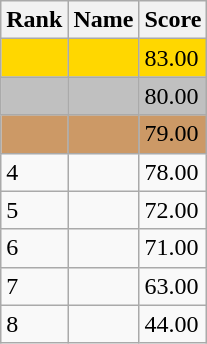<table class="wikitable">
<tr>
<th>Rank</th>
<th>Name</th>
<th>Score</th>
</tr>
<tr style="background:gold;">
<td></td>
<td></td>
<td>83.00</td>
</tr>
<tr style="background:silver;">
<td></td>
<td></td>
<td>80.00</td>
</tr>
<tr style="background:#cc9966;">
<td></td>
<td></td>
<td>79.00</td>
</tr>
<tr>
<td>4</td>
<td></td>
<td>78.00</td>
</tr>
<tr>
<td>5</td>
<td></td>
<td>72.00</td>
</tr>
<tr>
<td>6</td>
<td></td>
<td>71.00</td>
</tr>
<tr>
<td>7</td>
<td></td>
<td>63.00</td>
</tr>
<tr>
<td>8</td>
<td></td>
<td>44.00</td>
</tr>
</table>
